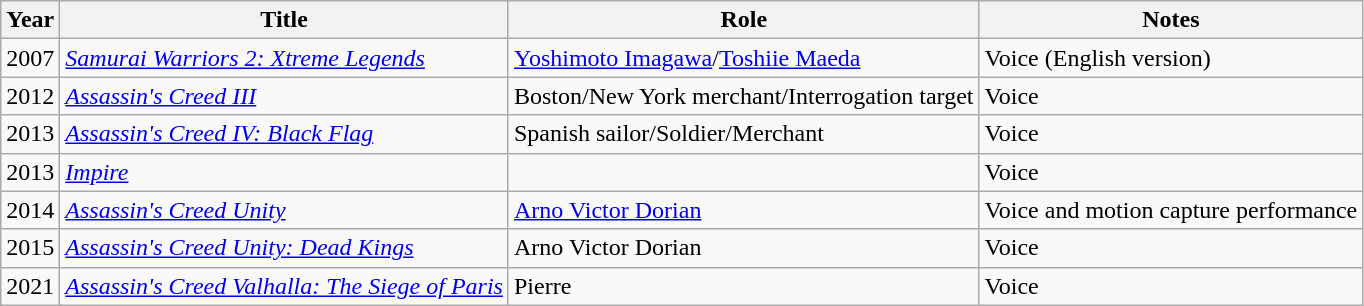<table class="wikitable sortable">
<tr>
<th>Year</th>
<th>Title</th>
<th>Role</th>
<th class="unsortable">Notes</th>
</tr>
<tr>
<td>2007</td>
<td><em><a href='#'>Samurai Warriors 2: Xtreme Legends</a></em></td>
<td><a href='#'>Yoshimoto Imagawa</a>/<a href='#'>Toshiie Maeda</a></td>
<td>Voice (English version)</td>
</tr>
<tr>
<td>2012</td>
<td><em><a href='#'>Assassin's Creed III</a></em></td>
<td>Boston/New York merchant/Interrogation target</td>
<td>Voice</td>
</tr>
<tr>
<td>2013</td>
<td><em><a href='#'>Assassin's Creed IV: Black Flag</a></em></td>
<td>Spanish sailor/Soldier/Merchant</td>
<td>Voice</td>
</tr>
<tr>
<td>2013</td>
<td><em><a href='#'>Impire</a></em></td>
<td></td>
<td>Voice</td>
</tr>
<tr>
<td>2014</td>
<td><em><a href='#'>Assassin's Creed Unity</a></em></td>
<td><a href='#'>Arno Victor Dorian</a></td>
<td>Voice and motion capture performance</td>
</tr>
<tr>
<td>2015</td>
<td><em><a href='#'>Assassin's Creed Unity: Dead Kings</a></em></td>
<td>Arno Victor Dorian</td>
<td>Voice</td>
</tr>
<tr>
<td>2021</td>
<td><em><a href='#'>Assassin's Creed Valhalla: The Siege of Paris</a></em></td>
<td>Pierre</td>
<td>Voice</td>
</tr>
</table>
